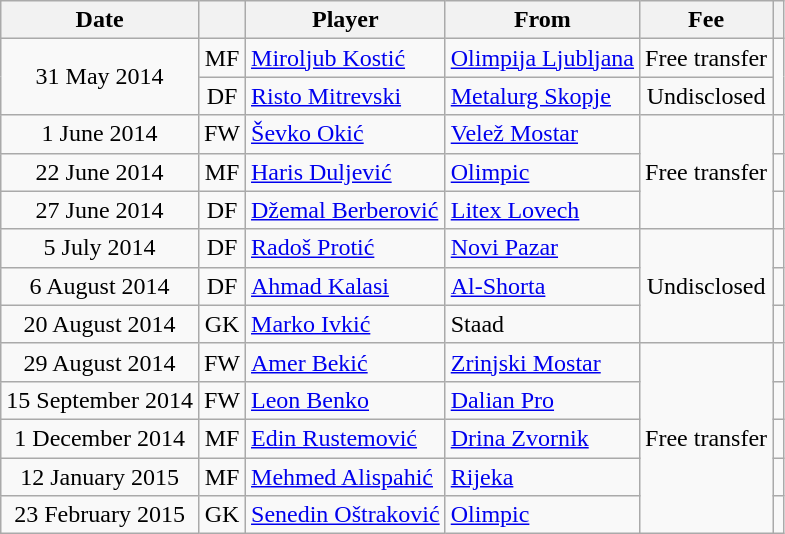<table class="wikitable" style="text-align:center;">
<tr>
<th>Date</th>
<th></th>
<th>Player</th>
<th>From</th>
<th>Fee</th>
<th></th>
</tr>
<tr>
<td rowspan=2>31 May 2014</td>
<td>MF</td>
<td style="text-align:left"> <a href='#'>Miroljub Kostić</a></td>
<td style="text-align:left"> <a href='#'>Olimpija Ljubljana</a></td>
<td>Free transfer</td>
<td rowspan=2></td>
</tr>
<tr>
<td>DF</td>
<td style="text-align:left"> <a href='#'>Risto Mitrevski</a></td>
<td style="text-align:left"> <a href='#'>Metalurg Skopje</a></td>
<td>Undisclosed</td>
</tr>
<tr>
<td>1 June 2014</td>
<td>FW</td>
<td style="text-align:left"> <a href='#'>Ševko Okić</a></td>
<td style="text-align:left"> <a href='#'>Velež Mostar</a></td>
<td rowspan=3>Free transfer</td>
<td></td>
</tr>
<tr>
<td>22 June 2014</td>
<td>MF</td>
<td style="text-align:left"> <a href='#'>Haris Duljević</a></td>
<td style="text-align:left"> <a href='#'>Olimpic</a></td>
<td></td>
</tr>
<tr>
<td>27 June 2014</td>
<td>DF</td>
<td style="text-align:left"> <a href='#'>Džemal Berberović</a></td>
<td style="text-align:left"> <a href='#'>Litex Lovech</a></td>
<td></td>
</tr>
<tr>
<td>5 July 2014</td>
<td>DF</td>
<td style="text-align:left"> <a href='#'>Radoš Protić</a></td>
<td style="text-align:left"> <a href='#'>Novi Pazar</a></td>
<td rowspan=3>Undisclosed</td>
<td></td>
</tr>
<tr>
<td>6 August 2014</td>
<td>DF</td>
<td style="text-align:left"> <a href='#'>Ahmad Kalasi</a></td>
<td style="text-align:left"> <a href='#'>Al-Shorta</a></td>
<td></td>
</tr>
<tr>
<td>20 August 2014</td>
<td>GK</td>
<td style="text-align:left"> <a href='#'>Marko Ivkić</a></td>
<td style="text-align:left"> Staad</td>
<td></td>
</tr>
<tr>
<td>29 August 2014</td>
<td>FW</td>
<td style="text-align:left"> <a href='#'>Amer Bekić</a></td>
<td style="text-align:left"> <a href='#'>Zrinjski Mostar</a></td>
<td rowspan=5>Free transfer</td>
<td></td>
</tr>
<tr>
<td>15 September 2014</td>
<td>FW</td>
<td style="text-align:left"> <a href='#'>Leon Benko</a></td>
<td style="text-align:left"> <a href='#'>Dalian Pro</a></td>
<td></td>
</tr>
<tr>
<td>1 December 2014</td>
<td>MF</td>
<td style="text-align:left"> <a href='#'>Edin Rustemović</a></td>
<td style="text-align:left"> <a href='#'>Drina Zvornik</a></td>
<td></td>
</tr>
<tr>
<td>12 January 2015</td>
<td>MF</td>
<td style="text-align:left"> <a href='#'>Mehmed Alispahić</a></td>
<td style="text-align:left"> <a href='#'>Rijeka</a></td>
<td></td>
</tr>
<tr>
<td>23 February 2015</td>
<td>GK</td>
<td style="text-align:left"> <a href='#'>Senedin Oštraković</a></td>
<td style="text-align:left"> <a href='#'>Olimpic</a></td>
<td></td>
</tr>
</table>
